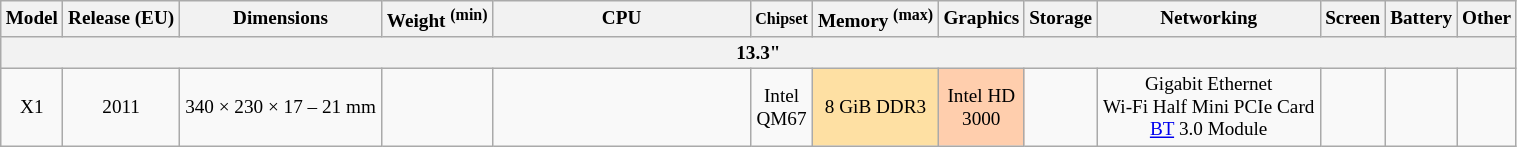<table class="wikitable" style="font-size: 80%; text-align: center; min-width: 80%;">
<tr>
<th>Model</th>
<th>Release (EU)</th>
<th>Dimensions</th>
<th>Weight <sup>(min)</sup></th>
<th style="width:17%">CPU</th>
<th><small>Chipset</small></th>
<th>Memory <sup>(max)</sup></th>
<th>Graphics</th>
<th>Storage</th>
<th>Networking</th>
<th>Screen</th>
<th>Battery</th>
<th>Other</th>
</tr>
<tr>
<th colspan=13>13.3"</th>
</tr>
<tr>
<td>X1</td>
<td>2011</td>
<td>340 × 230 × 17 – 21 mm</td>
<td></td>
<td></td>
<td>Intel<br>QM67</td>
<td style="background:#fee0a3;">8 GiB DDR3  <br></td>
<td style="background:#ffcead;">Intel HD<br>3000</td>
<td></td>
<td>Gigabit Ethernet<br>Wi-Fi Half Mini PCIe Card<br><a href='#'>BT</a> 3.0 Module<br><small></small></td>
<td></td>
<td></td>
<td></td>
</tr>
</table>
